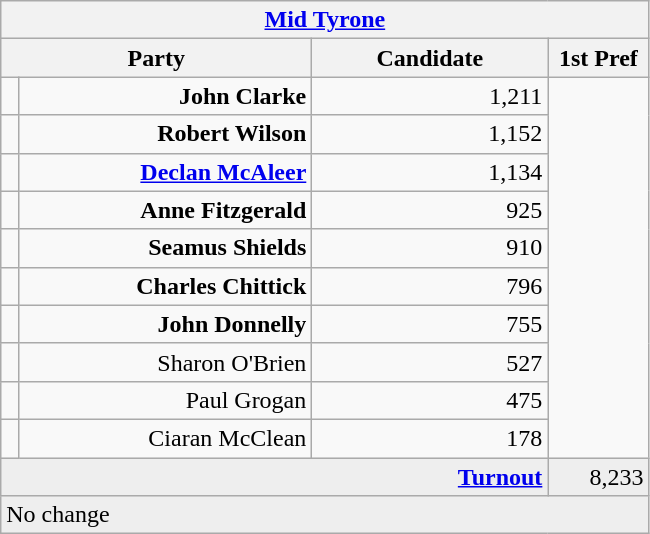<table class="wikitable">
<tr>
<th colspan="4" align="center"><a href='#'>Mid Tyrone</a></th>
</tr>
<tr>
<th colspan="2" align="center" width=200>Party</th>
<th width=150>Candidate</th>
<th width=60>1st Pref</th>
</tr>
<tr>
<td></td>
<td align="right"><strong>John Clarke</strong></td>
<td align="right">1,211</td>
</tr>
<tr>
<td></td>
<td align="right"><strong>Robert Wilson</strong></td>
<td align="right">1,152</td>
</tr>
<tr>
<td></td>
<td align="right"><strong><a href='#'>Declan McAleer</a></strong></td>
<td align="right">1,134</td>
</tr>
<tr>
<td></td>
<td align="right"><strong>Anne Fitzgerald</strong></td>
<td align="right">925</td>
</tr>
<tr>
<td></td>
<td align="right"><strong>Seamus Shields</strong></td>
<td align="right">910</td>
</tr>
<tr>
<td></td>
<td align="right"><strong>Charles Chittick</strong></td>
<td align="right">796</td>
</tr>
<tr>
<td></td>
<td align="right"><strong>John Donnelly</strong></td>
<td align="right">755</td>
</tr>
<tr>
<td></td>
<td align="right">Sharon O'Brien</td>
<td align="right">527</td>
</tr>
<tr>
<td></td>
<td align="right">Paul Grogan</td>
<td align="right">475</td>
</tr>
<tr>
<td></td>
<td align="right">Ciaran McClean</td>
<td align="right">178</td>
</tr>
<tr bgcolor="EEEEEE">
<td colspan=3 align="right"><strong><a href='#'>Turnout</a></strong></td>
<td align="right">8,233</td>
</tr>
<tr>
<td colspan=4 bgcolor="EEEEEE">No change</td>
</tr>
</table>
